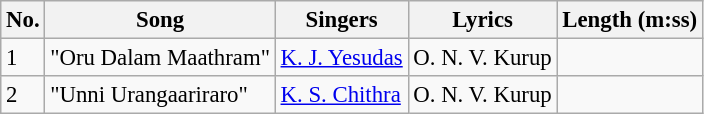<table class="wikitable" style="font-size:95%;">
<tr>
<th>No.</th>
<th>Song</th>
<th>Singers</th>
<th>Lyrics</th>
<th>Length (m:ss)</th>
</tr>
<tr>
<td>1</td>
<td>"Oru Dalam Maathram"</td>
<td><a href='#'>K. J. Yesudas</a></td>
<td>O. N. V. Kurup</td>
<td></td>
</tr>
<tr>
<td>2</td>
<td>"Unni Urangaariraro"</td>
<td><a href='#'>K. S. Chithra</a></td>
<td>O. N. V. Kurup</td>
<td></td>
</tr>
</table>
